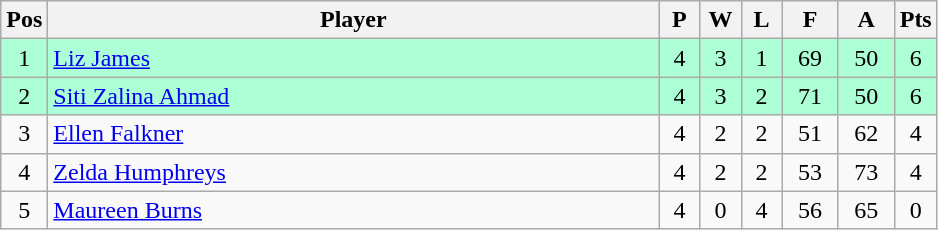<table class="wikitable" style="font-size: 100%">
<tr>
<th width=20>Pos</th>
<th width=400>Player</th>
<th width=20>P</th>
<th width=20>W</th>
<th width=20>L</th>
<th width=30>F</th>
<th width=30>A</th>
<th width=20>Pts</th>
</tr>
<tr align=center style="background: #ADFFD6;">
<td>1</td>
<td align="left"> <a href='#'>Liz James</a></td>
<td>4</td>
<td>3</td>
<td>1</td>
<td>69</td>
<td>50</td>
<td>6</td>
</tr>
<tr align=center style="background: #ADFFD6;">
<td>2</td>
<td align="left"> <a href='#'>Siti Zalina Ahmad</a></td>
<td>4</td>
<td>3</td>
<td>2</td>
<td>71</td>
<td>50</td>
<td>6</td>
</tr>
<tr align=center>
<td>3</td>
<td align="left"> <a href='#'>Ellen Falkner</a></td>
<td>4</td>
<td>2</td>
<td>2</td>
<td>51</td>
<td>62</td>
<td>4</td>
</tr>
<tr align=center>
<td>4</td>
<td align="left"> <a href='#'>Zelda Humphreys</a></td>
<td>4</td>
<td>2</td>
<td>2</td>
<td>53</td>
<td>73</td>
<td>4</td>
</tr>
<tr align=center>
<td>5</td>
<td align="left"> <a href='#'>Maureen Burns</a></td>
<td>4</td>
<td>0</td>
<td>4</td>
<td>56</td>
<td>65</td>
<td>0</td>
</tr>
</table>
